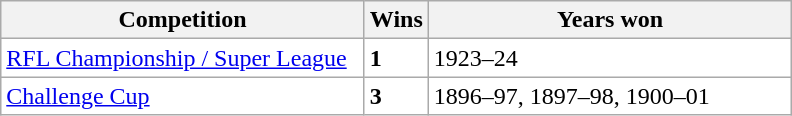<table class="wikitable" style="text-align: left;">
<tr>
<th width=235>Competition</th>
<th width=20>Wins</th>
<th width=235>Years won</th>
</tr>
<tr style="background:#FFFFFF;">
<td><a href='#'>RFL Championship / Super League</a></td>
<td><strong>1</strong></td>
<td>1923–24</td>
</tr>
<tr style="background:#FFFFFF;">
<td><a href='#'>Challenge Cup</a></td>
<td><strong>3</strong></td>
<td>1896–97, 1897–98, 1900–01</td>
</tr>
</table>
